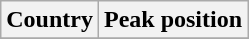<table class="wikitable">
<tr>
<th>Country</th>
<th>Peak position</th>
</tr>
<tr>
</tr>
</table>
